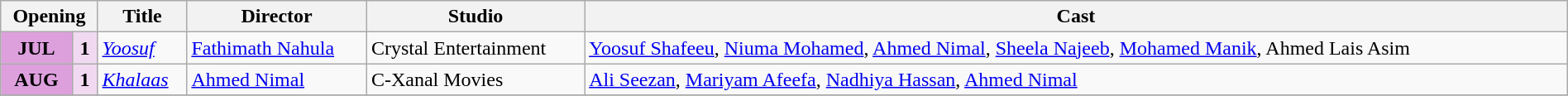<table class="wikitable plainrowheaders" width="100%">
<tr>
<th scope="col" colspan="2">Opening</th>
<th scope="col">Title</th>
<th scope="col">Director</th>
<th scope="col">Studio</th>
<th scope="col">Cast</th>
</tr>
<tr>
<td style="text-align:center; background:plum; textcolor:#000;"><strong>JUL</strong></td>
<td style="text-align:center; background:#f1daf1;"><strong>1</strong></td>
<td><em><a href='#'>Yoosuf</a></em></td>
<td><a href='#'>Fathimath Nahula</a></td>
<td>Crystal Entertainment</td>
<td><a href='#'>Yoosuf Shafeeu</a>, <a href='#'>Niuma Mohamed</a>, <a href='#'>Ahmed Nimal</a>, <a href='#'>Sheela Najeeb</a>, <a href='#'>Mohamed Manik</a>, Ahmed Lais Asim</td>
</tr>
<tr>
<td style="text-align:center; background:plum; textcolor:#000;"><strong>AUG</strong></td>
<td style="text-align:center; background:#f1daf1;"><strong>1</strong></td>
<td><em><a href='#'>Khalaas</a></em></td>
<td><a href='#'>Ahmed Nimal</a></td>
<td>C-Xanal Movies</td>
<td><a href='#'>Ali Seezan</a>, <a href='#'>Mariyam Afeefa</a>, <a href='#'>Nadhiya Hassan</a>, <a href='#'>Ahmed Nimal</a></td>
</tr>
<tr>
</tr>
</table>
